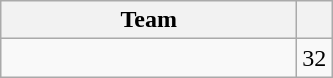<table class="wikitable">
<tr>
<th width="190">Team</th>
<th></th>
</tr>
<tr>
<td></td>
<td style="text-align:center">32</td>
</tr>
</table>
